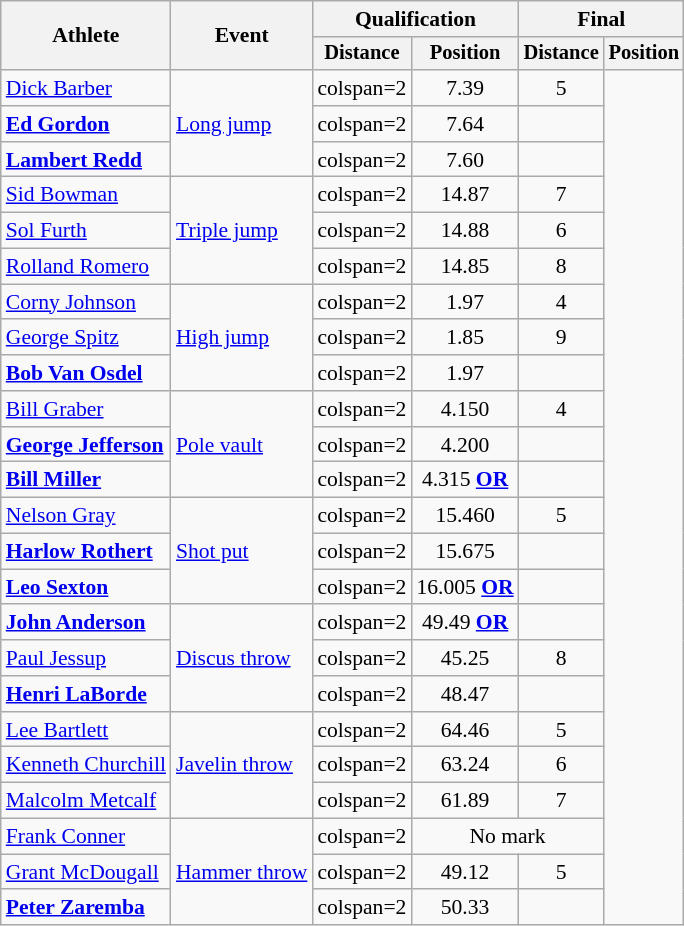<table class=wikitable style="font-size:90%">
<tr>
<th rowspan=2>Athlete</th>
<th rowspan=2>Event</th>
<th colspan=2>Qualification</th>
<th colspan=2>Final</th>
</tr>
<tr style="font-size:95%">
<th>Distance</th>
<th>Position</th>
<th>Distance</th>
<th>Position</th>
</tr>
<tr align=center>
<td align=left><a href='#'>Dick Barber</a></td>
<td align=left rowspan=3><a href='#'>Long jump</a></td>
<td>colspan=2 </td>
<td>7.39</td>
<td>5</td>
</tr>
<tr align=center>
<td align=left><strong><a href='#'>Ed Gordon</a></strong></td>
<td>colspan=2 </td>
<td>7.64</td>
<td></td>
</tr>
<tr align=center>
<td align=left><strong><a href='#'>Lambert Redd</a></strong></td>
<td>colspan=2 </td>
<td>7.60</td>
<td></td>
</tr>
<tr align=center>
<td align=left><a href='#'>Sid Bowman</a></td>
<td align=left rowspan=3><a href='#'>Triple jump</a></td>
<td>colspan=2 </td>
<td>14.87</td>
<td>7</td>
</tr>
<tr align=center>
<td align=left><a href='#'>Sol Furth</a></td>
<td>colspan=2 </td>
<td>14.88</td>
<td>6</td>
</tr>
<tr align=center>
<td align=left><a href='#'>Rolland Romero</a></td>
<td>colspan=2 </td>
<td>14.85</td>
<td>8</td>
</tr>
<tr align=center>
<td align=left><a href='#'>Corny Johnson</a></td>
<td align=left rowspan=3><a href='#'>High jump</a></td>
<td>colspan=2 </td>
<td>1.97</td>
<td>4</td>
</tr>
<tr align=center>
<td align=left><a href='#'>George Spitz</a></td>
<td>colspan=2 </td>
<td>1.85</td>
<td>9</td>
</tr>
<tr align=center>
<td align=left><strong><a href='#'>Bob Van Osdel</a></strong></td>
<td>colspan=2 </td>
<td>1.97</td>
<td></td>
</tr>
<tr align=center>
<td align=left><a href='#'>Bill Graber</a></td>
<td align=left rowspan=3><a href='#'>Pole vault</a></td>
<td>colspan=2 </td>
<td>4.150</td>
<td>4</td>
</tr>
<tr align=center>
<td align=left><strong><a href='#'>George Jefferson</a></strong></td>
<td>colspan=2 </td>
<td>4.200</td>
<td></td>
</tr>
<tr align=center>
<td align=left><strong><a href='#'>Bill Miller</a></strong></td>
<td>colspan=2 </td>
<td>4.315 <strong><a href='#'>OR</a></strong></td>
<td></td>
</tr>
<tr align=center>
<td align=left><a href='#'>Nelson Gray</a></td>
<td align=left rowspan=3><a href='#'>Shot put</a></td>
<td>colspan=2 </td>
<td>15.460</td>
<td>5</td>
</tr>
<tr align=center>
<td align=left><strong><a href='#'>Harlow Rothert</a></strong></td>
<td>colspan=2 </td>
<td>15.675</td>
<td></td>
</tr>
<tr align=center>
<td align=left><strong><a href='#'>Leo Sexton</a></strong></td>
<td>colspan=2 </td>
<td>16.005 <strong><a href='#'>OR</a></strong></td>
<td></td>
</tr>
<tr align=center>
<td align=left><strong><a href='#'>John Anderson</a></strong></td>
<td align=left rowspan=3><a href='#'>Discus throw</a></td>
<td>colspan=2 </td>
<td>49.49 <strong><a href='#'>OR</a></strong></td>
<td></td>
</tr>
<tr align=center>
<td align=left><a href='#'>Paul Jessup</a></td>
<td>colspan=2 </td>
<td>45.25</td>
<td>8</td>
</tr>
<tr align=center>
<td align=left><strong><a href='#'>Henri LaBorde</a></strong></td>
<td>colspan=2 </td>
<td>48.47</td>
<td></td>
</tr>
<tr align=center>
<td align=left><a href='#'>Lee Bartlett</a></td>
<td align=left rowspan=3><a href='#'>Javelin throw</a></td>
<td>colspan=2 </td>
<td>64.46</td>
<td>5</td>
</tr>
<tr align=center>
<td align=left><a href='#'>Kenneth Churchill</a></td>
<td>colspan=2 </td>
<td>63.24</td>
<td>6</td>
</tr>
<tr align=center>
<td align=left><a href='#'>Malcolm Metcalf</a></td>
<td>colspan=2 </td>
<td>61.89</td>
<td>7</td>
</tr>
<tr align=center>
<td align=left><a href='#'>Frank Conner</a></td>
<td align=left rowspan=3><a href='#'>Hammer throw</a></td>
<td>colspan=2 </td>
<td colspan=2>No mark</td>
</tr>
<tr align=center>
<td align=left><a href='#'>Grant McDougall</a></td>
<td>colspan=2 </td>
<td>49.12</td>
<td>5</td>
</tr>
<tr align=center>
<td align=left><strong><a href='#'>Peter Zaremba</a></strong></td>
<td>colspan=2 </td>
<td>50.33</td>
<td></td>
</tr>
</table>
